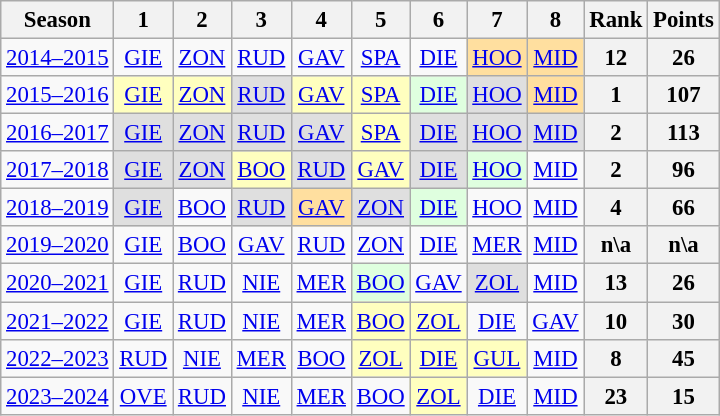<table class="wikitable" style="text-align:center; font-size:95%">
<tr>
<th>Season</th>
<th>1</th>
<th>2</th>
<th>3</th>
<th>4</th>
<th>5</th>
<th>6</th>
<th>7</th>
<th>8</th>
<th>Rank</th>
<th>Points</th>
</tr>
<tr>
<td><a href='#'>2014–2015</a></td>
<td><a href='#'>GIE</a><br></td>
<td><a href='#'>ZON</a><br></td>
<td><a href='#'>RUD</a><br></td>
<td><a href='#'>GAV</a><br></td>
<td><a href='#'>SPA</a><br></td>
<td><a href='#'>DIE</a><br></td>
<td bgcolor="#ffdf9f"><a href='#'>HOO</a><br></td>
<td bgcolor="#ffdf9f"><a href='#'>MID</a><br></td>
<th>12</th>
<th>26</th>
</tr>
<tr>
<td><a href='#'>2015–2016</a></td>
<td bgcolor="#ffffbf"><a href='#'>GIE</a><br></td>
<td bgcolor="#ffffbf"><a href='#'>ZON</a><br></td>
<td bgcolor="#dfdfdf"><a href='#'>RUD</a><br></td>
<td bgcolor="#ffffbf"><a href='#'>GAV</a><br></td>
<td bgcolor="#ffffbf"><a href='#'>SPA</a><br></td>
<td bgcolor="#dfffdf"><a href='#'>DIE</a><br></td>
<td bgcolor="#dfdfdf"><a href='#'>HOO</a><br></td>
<td bgcolor="#ffdf9f"><a href='#'>MID</a><br></td>
<th>1</th>
<th>107</th>
</tr>
<tr>
<td><a href='#'>2016–2017</a></td>
<td bgcolor="#dfdfdf"><a href='#'>GIE</a><br></td>
<td bgcolor="#dfdfdf"><a href='#'>ZON</a><br></td>
<td bgcolor="#dfdfdf"><a href='#'>RUD</a><br></td>
<td bgcolor="#dfdfdf"><a href='#'>GAV</a><br></td>
<td bgcolor="#ffffbf"><a href='#'>SPA</a><br></td>
<td bgcolor="#dfdfdf"><a href='#'>DIE</a><br></td>
<td bgcolor="#dfdfdf"><a href='#'>HOO</a><br></td>
<td bgcolor="#dfdfdf"><a href='#'>MID</a><br></td>
<th>2</th>
<th>113</th>
</tr>
<tr>
<td><a href='#'>2017–2018</a></td>
<td bgcolor="#dfdfdf"><a href='#'>GIE</a><br></td>
<td bgcolor="#dfdfdf"><a href='#'>ZON</a><br></td>
<td bgcolor="#ffffbf"><a href='#'>BOO</a><br></td>
<td bgcolor="#dfdfdf"><a href='#'>RUD</a><br></td>
<td bgcolor="#ffffbf"><a href='#'>GAV</a><br></td>
<td bgcolor="#dfdfdf"><a href='#'>DIE</a><br></td>
<td bgcolor="#dfffdf"><a href='#'>HOO</a><br></td>
<td><a href='#'>MID</a><br></td>
<th>2</th>
<th>96</th>
</tr>
<tr>
<td><a href='#'>2018–2019</a></td>
<td bgcolor="#dfdfdf"><a href='#'>GIE</a><br></td>
<td><a href='#'>BOO</a><br></td>
<td bgcolor="#dfdfdf"><a href='#'>RUD</a><br></td>
<td bgcolor="#ffdf9f"><a href='#'>GAV</a><br></td>
<td bgcolor="#dfdfdf"><a href='#'>ZON</a><br></td>
<td bgcolor="#dfffdf"><a href='#'>DIE</a><br></td>
<td><a href='#'>HOO</a><br></td>
<td><a href='#'>MID</a><br></td>
<th>4</th>
<th>66</th>
</tr>
<tr>
<td><a href='#'>2019–2020</a></td>
<td><a href='#'>GIE</a><br></td>
<td><a href='#'>BOO</a><br></td>
<td><a href='#'>GAV</a><br></td>
<td><a href='#'>RUD</a><br></td>
<td><a href='#'>ZON</a><br></td>
<td><a href='#'>DIE</a><br></td>
<td><a href='#'>MER</a><br></td>
<td><a href='#'>MID</a><br></td>
<th>n\a</th>
<th>n\a</th>
</tr>
<tr>
<td><a href='#'>2020–2021</a></td>
<td><a href='#'>GIE</a><br></td>
<td><a href='#'>RUD</a><br></td>
<td><a href='#'>NIE</a><br></td>
<td><a href='#'>MER</a><br></td>
<td bgcolor="#dfffdf"><a href='#'>BOO</a><br></td>
<td><a href='#'>GAV</a> <br></td>
<td bgcolor="#dfdfdf"><a href='#'>ZOL</a><br></td>
<td><a href='#'>MID</a><br></td>
<th>13</th>
<th>26</th>
</tr>
<tr>
<td><a href='#'>2021–2022</a></td>
<td><a href='#'>GIE</a><br></td>
<td><a href='#'>RUD</a><br></td>
<td><a href='#'>NIE</a><br></td>
<td><a href='#'>MER</a><br></td>
<td bgcolor="#ffffbf"><a href='#'>BOO</a><br></td>
<td bgcolor="#ffffbf"><a href='#'>ZOL</a><br></td>
<td><a href='#'>DIE</a><br></td>
<td><a href='#'>GAV</a><br></td>
<th>10</th>
<th>30</th>
</tr>
<tr>
<td><a href='#'>2022–2023</a></td>
<td><a href='#'>RUD</a><br></td>
<td><a href='#'>NIE</a><br></td>
<td><a href='#'>MER</a><br></td>
<td><a href='#'>BOO</a><br></td>
<td bgcolor="#ffffbf"><a href='#'>ZOL</a><br></td>
<td bgcolor="#ffffbf"><a href='#'>DIE</a><br></td>
<td bgcolor="#ffffbf"><a href='#'>GUL</a><br></td>
<td><a href='#'>MID</a><br></td>
<th>8</th>
<th>45</th>
</tr>
<tr>
<td><a href='#'>2023–2024</a></td>
<td><a href='#'>OVE</a><br></td>
<td><a href='#'>RUD</a><br></td>
<td><a href='#'>NIE</a><br></td>
<td><a href='#'>MER</a><br></td>
<td><a href='#'>BOO</a><br></td>
<td bgcolor="#ffffbf"><a href='#'>ZOL</a><br></td>
<td><a href='#'>DIE</a><br></td>
<td><a href='#'>MID</a><br></td>
<th>23</th>
<th>15</th>
</tr>
</table>
